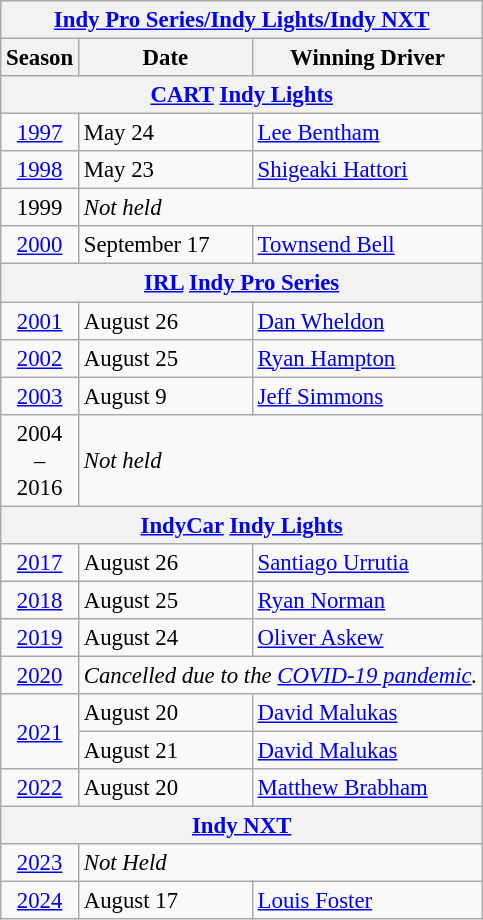<table class="wikitable" style="font-size: 95%;">
<tr>
<th colspan="3"><a href='#'>Indy Pro Series/Indy Lights/Indy NXT</a></th>
</tr>
<tr>
<th>Season</th>
<th>Date</th>
<th>Winning Driver</th>
</tr>
<tr>
<th colspan=3><a href='#'>CART</a> <a href='#'>Indy Lights</a></th>
</tr>
<tr>
<td align=center><a href='#'>1997</a></td>
<td>May 24</td>
<td> <a href='#'>Lee Bentham</a></td>
</tr>
<tr>
<td align=center><a href='#'>1998</a></td>
<td>May 23</td>
<td> <a href='#'>Shigeaki Hattori</a></td>
</tr>
<tr>
<td align=center>1999</td>
<td colspan=2><em>Not held</em></td>
</tr>
<tr>
<td align=center><a href='#'>2000</a></td>
<td>September 17</td>
<td> <a href='#'>Townsend Bell</a></td>
</tr>
<tr>
<th colspan=3><a href='#'>IRL</a> <a href='#'>Indy Pro Series</a></th>
</tr>
<tr>
<td align=center><a href='#'>2001</a></td>
<td>August 26</td>
<td> <a href='#'>Dan Wheldon</a></td>
</tr>
<tr>
<td align=center><a href='#'>2002</a></td>
<td>August 25</td>
<td> <a href='#'>Ryan Hampton</a></td>
</tr>
<tr>
<td align=center><a href='#'>2003</a></td>
<td>August 9</td>
<td> <a href='#'>Jeff Simmons</a></td>
</tr>
<tr>
<td align=center>2004<br>–<br>2016</td>
<td colspan=2><em>Not held</em></td>
</tr>
<tr>
<th colspan=3><a href='#'>IndyCar</a> <a href='#'>Indy Lights</a></th>
</tr>
<tr>
<td align=center><a href='#'>2017</a></td>
<td>August 26</td>
<td> <a href='#'>Santiago Urrutia</a></td>
</tr>
<tr>
<td align=center><a href='#'>2018</a></td>
<td>August 25</td>
<td> <a href='#'>Ryan Norman</a></td>
</tr>
<tr>
<td align=center><a href='#'>2019</a></td>
<td>August 24</td>
<td> <a href='#'>Oliver Askew</a></td>
</tr>
<tr>
<td align=center><a href='#'>2020</a></td>
<td colspan="2"><em>Cancelled due to the <a href='#'>COVID-19 pandemic</a>.</em></td>
</tr>
<tr>
<td align=center rowspan=2><a href='#'>2021</a></td>
<td>August 20</td>
<td> <a href='#'>David Malukas</a></td>
</tr>
<tr>
<td>August 21</td>
<td> <a href='#'>David Malukas</a></td>
</tr>
<tr>
<td align=center><a href='#'>2022</a></td>
<td>August 20</td>
<td> <a href='#'>Matthew Brabham</a></td>
</tr>
<tr>
<th colspan="3"><a href='#'>Indy NXT</a></th>
</tr>
<tr>
<td align=center><a href='#'>2023</a></td>
<td colspan="2"><em>Not Held</em></td>
</tr>
<tr>
<td align=center><a href='#'>2024</a></td>
<td>August 17</td>
<td> <a href='#'>Louis Foster</a></td>
</tr>
</table>
